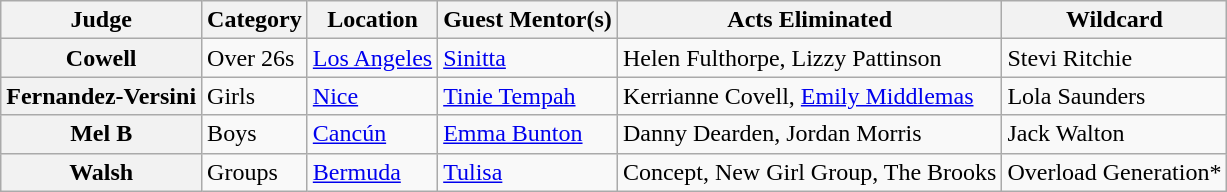<table class="wikitable sortable plainrowheaders">
<tr>
<th>Judge</th>
<th>Category</th>
<th>Location</th>
<th>Guest Mentor(s)</th>
<th>Acts Eliminated</th>
<th>Wildcard</th>
</tr>
<tr>
<th scope="row">Cowell</th>
<td>Over 26s</td>
<td><a href='#'>Los Angeles</a></td>
<td><a href='#'>Sinitta</a></td>
<td>Helen Fulthorpe, Lizzy Pattinson</td>
<td>Stevi Ritchie</td>
</tr>
<tr>
<th scope="row">Fernandez-Versini</th>
<td>Girls</td>
<td><a href='#'>Nice</a></td>
<td><a href='#'>Tinie Tempah</a></td>
<td>Kerrianne Covell, <a href='#'>Emily Middlemas</a></td>
<td>Lola Saunders</td>
</tr>
<tr>
<th scope="row">Mel B</th>
<td>Boys</td>
<td><a href='#'>Cancún</a></td>
<td><a href='#'>Emma Bunton</a></td>
<td>Danny Dearden, Jordan Morris</td>
<td>Jack Walton</td>
</tr>
<tr>
<th scope="row">Walsh</th>
<td>Groups</td>
<td><a href='#'>Bermuda</a></td>
<td><a href='#'>Tulisa</a></td>
<td>Concept, New Girl Group, The Brooks</td>
<td>Overload Generation*</td>
</tr>
</table>
